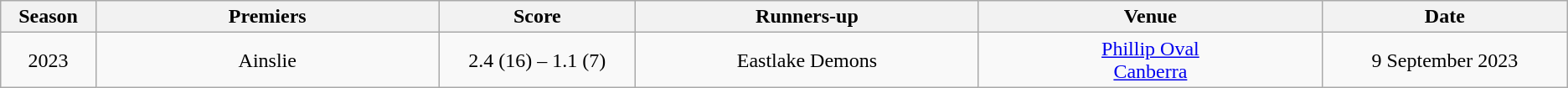<table class="wikitable sortable" style="text-align:center;">
<tr>
<th width="3%">Season</th>
<th width="14%">Premiers</th>
<th width="8%">Score</th>
<th width="14%">Runners-up</th>
<th width="14%">Venue</th>
<th width="10%">Date</th>
</tr>
<tr>
<td>2023</td>
<td> Ainslie</td>
<td>2.4 (16) – 1.1 (7)</td>
<td> Eastlake Demons</td>
<td><a href='#'>Phillip Oval</a><br><a href='#'>Canberra</a></td>
<td>9 September 2023</td>
</tr>
</table>
